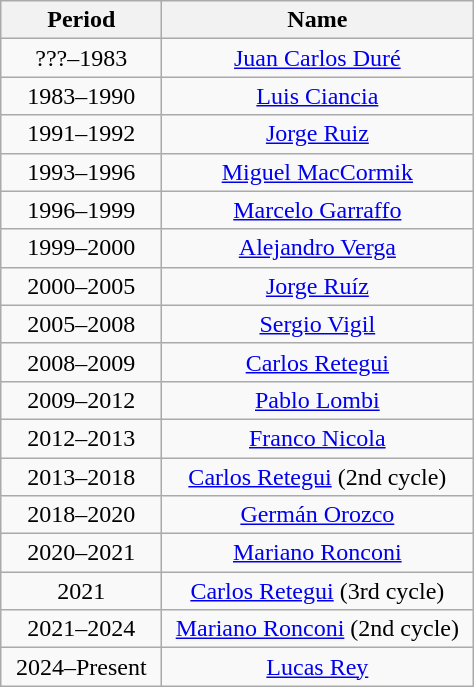<table class=wikitable style="text-align: center;">
<tr>
<th width=100px>Period</th>
<th width=200px>Name</th>
</tr>
<tr>
<td>???–1983</td>
<td><a href='#'>Juan Carlos Duré</a></td>
</tr>
<tr>
<td>1983–1990</td>
<td><a href='#'>Luis Ciancia</a></td>
</tr>
<tr>
<td>1991–1992</td>
<td><a href='#'>Jorge Ruiz</a></td>
</tr>
<tr>
<td>1993–1996</td>
<td><a href='#'>Miguel MacCormik</a></td>
</tr>
<tr>
<td>1996–1999</td>
<td><a href='#'>Marcelo Garraffo</a></td>
</tr>
<tr>
<td>1999–2000</td>
<td><a href='#'>Alejandro Verga</a></td>
</tr>
<tr>
<td>2000–2005</td>
<td><a href='#'>Jorge Ruíz</a></td>
</tr>
<tr>
<td>2005–2008</td>
<td><a href='#'>Sergio Vigil</a></td>
</tr>
<tr>
<td>2008–2009</td>
<td><a href='#'>Carlos Retegui</a></td>
</tr>
<tr>
<td>2009–2012</td>
<td><a href='#'>Pablo Lombi</a></td>
</tr>
<tr>
<td>2012–2013</td>
<td><a href='#'>Franco Nicola</a></td>
</tr>
<tr>
<td>2013–2018</td>
<td><a href='#'>Carlos Retegui</a> (2nd cycle)</td>
</tr>
<tr>
<td>2018–2020</td>
<td><a href='#'>Germán Orozco</a></td>
</tr>
<tr>
<td>2020–2021</td>
<td><a href='#'>Mariano Ronconi</a></td>
</tr>
<tr>
<td>2021</td>
<td><a href='#'>Carlos Retegui</a> (3rd cycle)</td>
</tr>
<tr>
<td>2021–2024</td>
<td><a href='#'>Mariano Ronconi</a> (2nd cycle)</td>
</tr>
<tr>
<td>2024–Present</td>
<td><a href='#'>Lucas Rey</a></td>
</tr>
</table>
